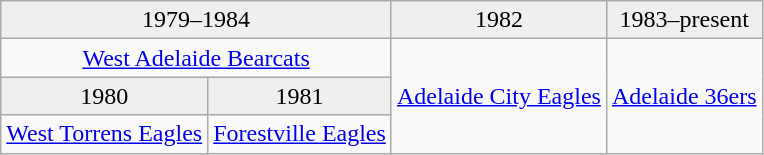<table class="wikitable">
<tr align=center>
<td colspan="2" style="background:#efefef;">1979–1984</td>
<td style="background:#efefef;">1982</td>
<td style="background:#efefef;">1983–present</td>
</tr>
<tr align=center>
<td colspan="2"><a href='#'>West Adelaide Bearcats</a></td>
<td rowspan="3"><a href='#'>Adelaide City Eagles</a></td>
<td rowspan="3"><a href='#'>Adelaide 36ers</a></td>
</tr>
<tr align=center>
<td style="background:#efefef;">1980</td>
<td style="background:#efefef;">1981</td>
</tr>
<tr align=center>
<td><a href='#'>West Torrens Eagles</a></td>
<td><a href='#'>Forestville Eagles</a></td>
</tr>
</table>
